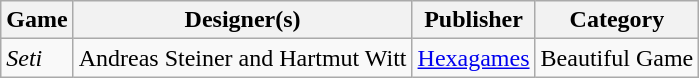<table class="wikitable">
<tr>
<th>Game</th>
<th>Designer(s)</th>
<th>Publisher</th>
<th>Category</th>
</tr>
<tr>
<td><em>Seti</em></td>
<td>Andreas Steiner and Hartmut Witt</td>
<td><a href='#'>Hexagames</a></td>
<td>Beautiful Game</td>
</tr>
</table>
